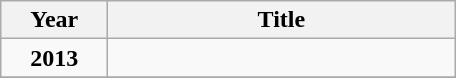<table class="wikitable plainrowheaders">
<tr>
<th scope="col" style="width:4em;">Year</th>
<th scope="col" style="width:14em;">Title</th>
</tr>
<tr>
<td rowspan="1" style="text-align:center;"><strong>2013</strong></td>
<td></td>
</tr>
<tr>
</tr>
</table>
